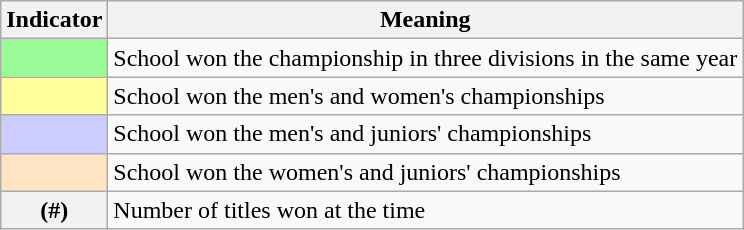<table class="wikitable plainrowheaders">
<tr>
<th scope="col">Indicator</th>
<th scope="col">Meaning</th>
</tr>
<tr>
<th scope="row" style="background:#98FB98;"> </th>
<td>School won the championship in three divisions in the same year</td>
</tr>
<tr>
<th scope="row" style="background:#FFFF99;"> </th>
<td>School won the men's and women's championships</td>
</tr>
<tr>
<th scope="row" style="background:#CCCCFF;"> </th>
<td>School won the men's and juniors' championships</td>
</tr>
<tr>
<th scope="row" style="background:#FFE4C4;"> </th>
<td>School won the women's and juniors' championships</td>
</tr>
<tr>
<th scope="row" style="text-align:center;">(#)</th>
<td>Number of titles won at the time</td>
</tr>
</table>
